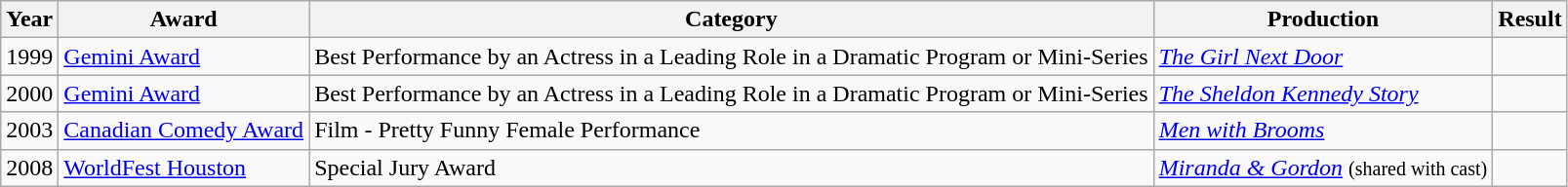<table class="wikitable sortable">
<tr>
<th>Year</th>
<th>Award</th>
<th>Category</th>
<th>Production</th>
<th>Result</th>
</tr>
<tr>
<td>1999</td>
<td><a href='#'>Gemini Award</a></td>
<td>Best Performance by an Actress in a Leading Role in a Dramatic Program or Mini-Series</td>
<td><em><a href='#'>The Girl Next Door</a></em></td>
<td></td>
</tr>
<tr>
<td>2000</td>
<td><a href='#'>Gemini Award</a></td>
<td>Best Performance by an Actress in a Leading Role in a Dramatic Program or Mini-Series</td>
<td><em><a href='#'>The Sheldon Kennedy Story</a></em></td>
<td></td>
</tr>
<tr>
<td>2003</td>
<td><a href='#'>Canadian Comedy Award</a></td>
<td>Film - Pretty Funny Female Performance</td>
<td><em><a href='#'>Men with Brooms</a></em></td>
<td></td>
</tr>
<tr>
<td>2008</td>
<td><a href='#'>WorldFest Houston</a></td>
<td>Special Jury Award</td>
<td><em><a href='#'>Miranda & Gordon</a></em> <small>(shared with cast)</small></td>
<td></td>
</tr>
</table>
